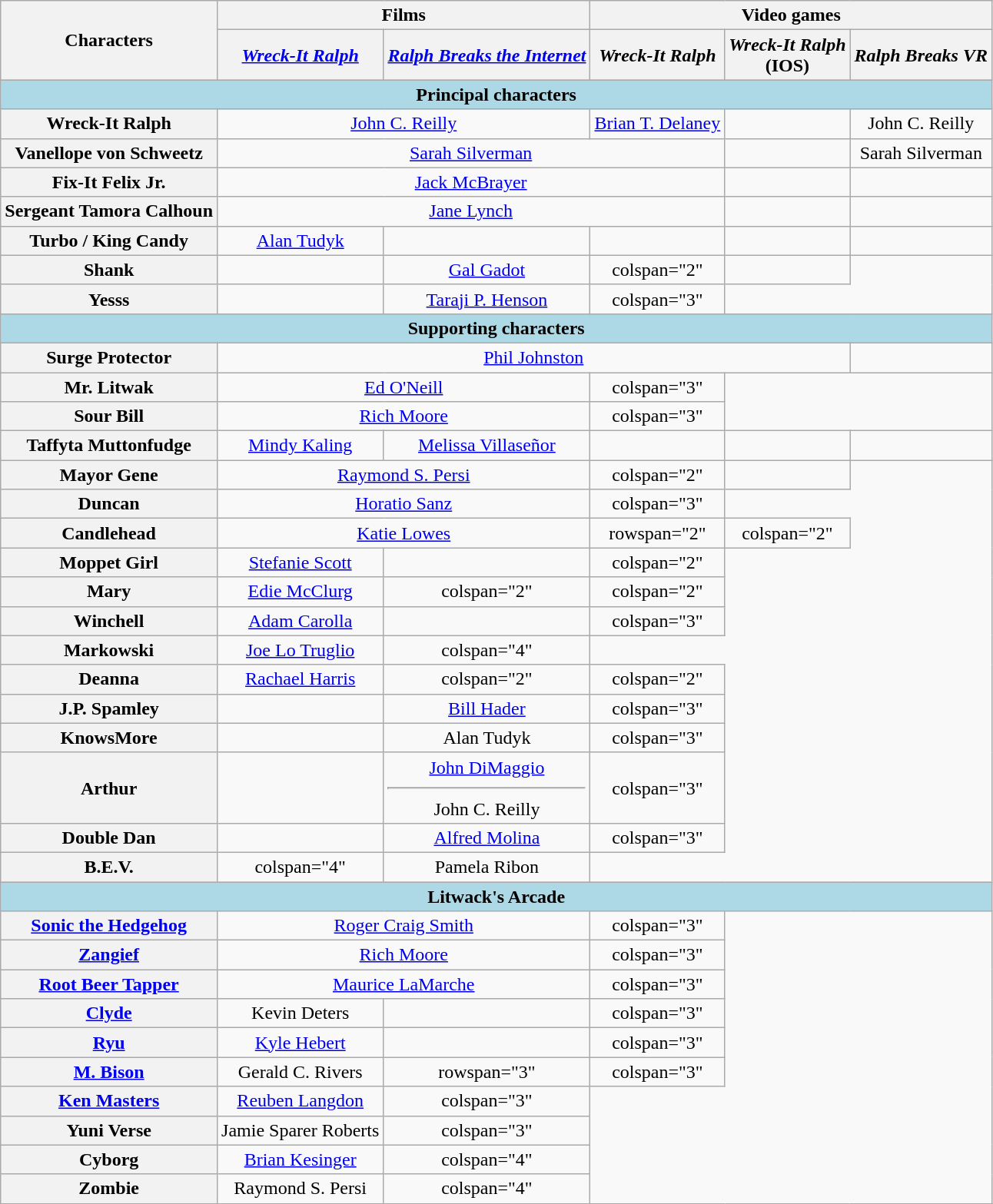<table class="wikitable" style="text-align:center;">
<tr>
<th rowspan="2">Characters</th>
<th colspan="2">Films</th>
<th colspan="3">Video games</th>
</tr>
<tr>
<th><em><a href='#'>Wreck-It Ralph</a></em></th>
<th><em><a href='#'>Ralph Breaks the Internet</a></em></th>
<th><em>Wreck-It Ralph</em></th>
<th><em>Wreck-It Ralph</em><br>(IOS)</th>
<th><em>Ralph Breaks VR</em></th>
</tr>
<tr>
<th colspan="6" style="background:lightblue;">Principal characters</th>
</tr>
<tr>
<th>Wreck-It Ralph</th>
<td colspan="2"><a href='#'>John C. Reilly</a></td>
<td><a href='#'>Brian T. Delaney</a></td>
<td></td>
<td>John C. Reilly</td>
</tr>
<tr>
<th>Vanellope von Schweetz</th>
<td colspan="3"><a href='#'>Sarah Silverman</a></td>
<td></td>
<td>Sarah Silverman</td>
</tr>
<tr>
<th>Fix-It Felix Jr.</th>
<td colspan="3"><a href='#'>Jack McBrayer</a></td>
<td></td>
<td></td>
</tr>
<tr>
<th>Sergeant Tamora Calhoun</th>
<td colspan="3"><a href='#'>Jane Lynch</a></td>
<td></td>
<td></td>
</tr>
<tr>
<th>Turbo / King Candy</th>
<td><a href='#'>Alan Tudyk</a></td>
<td></td>
<td></td>
<td></td>
<td></td>
</tr>
<tr>
<th>Shank</th>
<td></td>
<td><a href='#'>Gal Gadot</a></td>
<td>colspan="2" </td>
<td></td>
</tr>
<tr>
<th>Yesss</th>
<td></td>
<td><a href='#'>Taraji P. Henson</a></td>
<td>colspan="3" </td>
</tr>
<tr>
<th colspan="6" style="background:lightblue;">Supporting characters</th>
</tr>
<tr>
<th>Surge Protector</th>
<td colspan="4"><a href='#'>Phil Johnston</a></td>
<td></td>
</tr>
<tr>
<th>Mr. Litwak</th>
<td colspan="2"><a href='#'>Ed O'Neill</a></td>
<td>colspan="3" </td>
</tr>
<tr>
<th>Sour Bill</th>
<td colspan="2"><a href='#'>Rich Moore</a></td>
<td>colspan="3" </td>
</tr>
<tr>
<th>Taffyta Muttonfudge</th>
<td><a href='#'>Mindy Kaling</a></td>
<td><a href='#'>Melissa Villaseñor</a></td>
<td></td>
<td></td>
<td></td>
</tr>
<tr>
<th>Mayor Gene</th>
<td colspan="2"><a href='#'>Raymond S. Persi</a></td>
<td>colspan="2" </td>
<td></td>
</tr>
<tr>
<th>Duncan</th>
<td colspan="2"><a href='#'>Horatio Sanz</a></td>
<td>colspan="3" </td>
</tr>
<tr>
<th>Candlehead</th>
<td colspan="2"><a href='#'>Katie Lowes</a></td>
<td>rowspan="2" </td>
<td>colspan="2" </td>
</tr>
<tr>
<th>Moppet Girl</th>
<td><a href='#'>Stefanie Scott</a></td>
<td></td>
<td>colspan="2" </td>
</tr>
<tr>
<th>Mary</th>
<td><a href='#'>Edie McClurg</a></td>
<td>colspan="2" </td>
<td>colspan="2" </td>
</tr>
<tr>
<th>Winchell</th>
<td><a href='#'>Adam Carolla</a></td>
<td></td>
<td>colspan="3" </td>
</tr>
<tr>
<th>Markowski</th>
<td><a href='#'>Joe Lo Truglio</a></td>
<td>colspan="4" </td>
</tr>
<tr>
<th>Deanna</th>
<td><a href='#'>Rachael Harris</a></td>
<td>colspan="2" </td>
<td>colspan="2" </td>
</tr>
<tr>
<th>J.P. Spamley</th>
<td></td>
<td><a href='#'>Bill Hader</a></td>
<td>colspan="3" </td>
</tr>
<tr>
<th>KnowsMore</th>
<td></td>
<td>Alan Tudyk</td>
<td>colspan="3" </td>
</tr>
<tr>
<th>Arthur</th>
<td></td>
<td><a href='#'>John DiMaggio</a><hr>John C. Reilly</td>
<td>colspan="3" </td>
</tr>
<tr>
<th>Double Dan</th>
<td></td>
<td><a href='#'>Alfred Molina</a></td>
<td>colspan="3" </td>
</tr>
<tr>
<th>B.E.V.</th>
<td>colspan="4" </td>
<td>Pamela Ribon</td>
</tr>
<tr>
<th colspan="6" style="background:lightblue;">Litwack's Arcade</th>
</tr>
<tr>
<th><a href='#'>Sonic the Hedgehog</a></th>
<td colspan="2"><a href='#'>Roger Craig Smith</a></td>
<td>colspan="3" </td>
</tr>
<tr>
<th><a href='#'>Zangief</a></th>
<td colspan="2"><a href='#'>Rich Moore</a></td>
<td>colspan="3" </td>
</tr>
<tr>
<th><a href='#'>Root Beer Tapper</a></th>
<td colspan="2"><a href='#'>Maurice LaMarche</a></td>
<td>colspan="3" </td>
</tr>
<tr>
<th><a href='#'>Clyde</a></th>
<td>Kevin Deters</td>
<td></td>
<td>colspan="3" </td>
</tr>
<tr>
<th><a href='#'>Ryu</a></th>
<td><a href='#'>Kyle Hebert</a></td>
<td></td>
<td>colspan="3" </td>
</tr>
<tr>
<th><a href='#'>M. Bison</a></th>
<td>Gerald C. Rivers</td>
<td>rowspan="3" </td>
<td>colspan="3" </td>
</tr>
<tr>
<th><a href='#'>Ken Masters</a></th>
<td><a href='#'>Reuben Langdon</a></td>
<td>colspan="3" </td>
</tr>
<tr>
<th>Yuni Verse</th>
<td>Jamie Sparer Roberts</td>
<td>colspan="3" </td>
</tr>
<tr>
<th>Cyborg</th>
<td><a href='#'>Brian Kesinger</a></td>
<td>colspan="4" </td>
</tr>
<tr>
<th>Zombie</th>
<td>Raymond S. Persi</td>
<td>colspan="4" </td>
</tr>
</table>
